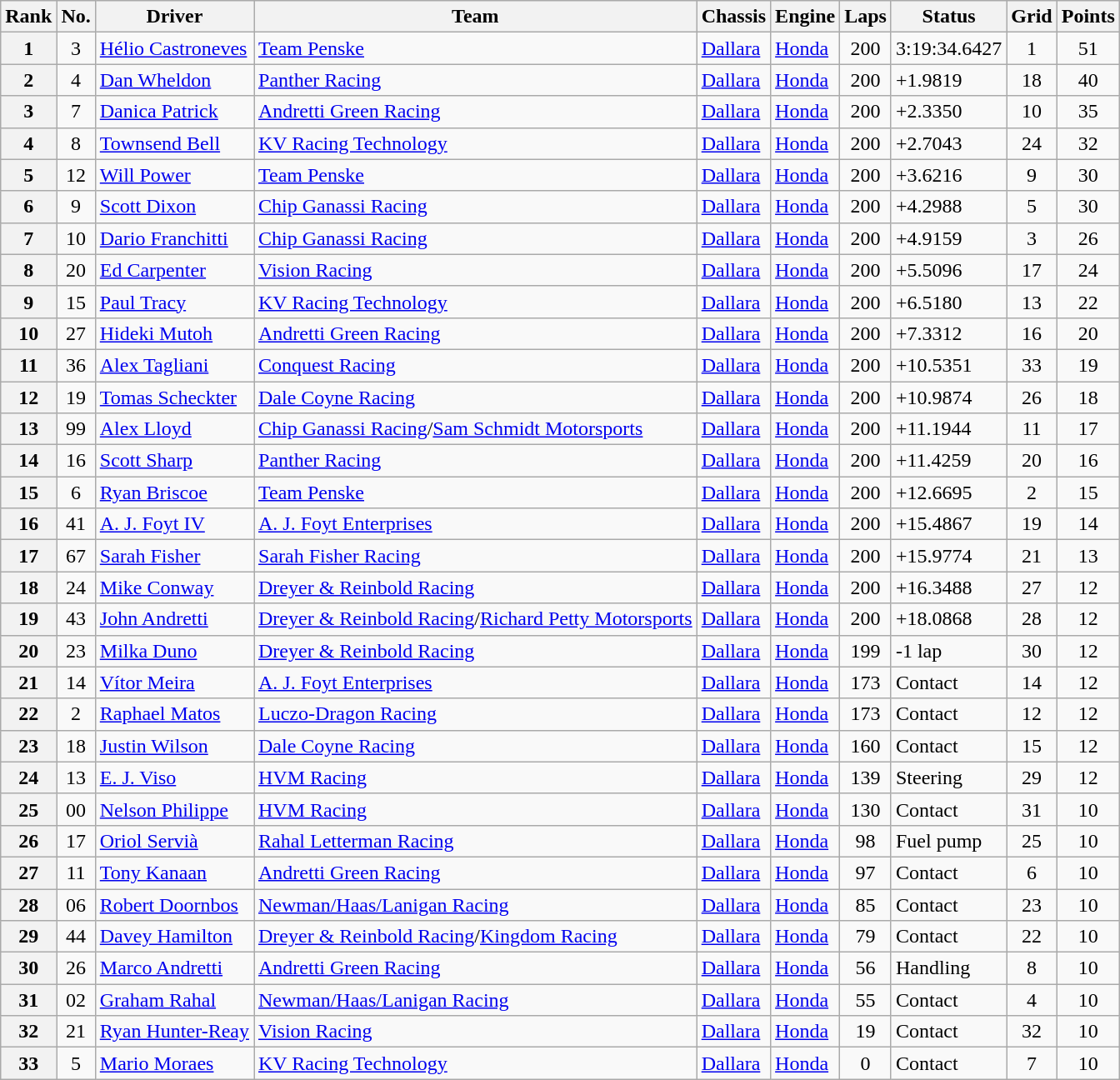<table class="wikitable">
<tr>
<th>Rank</th>
<th>No.</th>
<th>Driver</th>
<th>Team</th>
<th>Chassis</th>
<th>Engine</th>
<th>Laps</th>
<th>Status</th>
<th>Grid</th>
<th>Points</th>
</tr>
<tr>
<th>1</th>
<td align=center>3</td>
<td> <a href='#'>Hélio Castroneves</a> <strong></strong></td>
<td><a href='#'>Team Penske</a></td>
<td><a href='#'>Dallara</a></td>
<td><a href='#'>Honda</a></td>
<td align=center>200</td>
<td>3:19:34.6427</td>
<td align=center>1</td>
<td align=center>51</td>
</tr>
<tr>
<th>2</th>
<td align=center>4</td>
<td> <a href='#'>Dan Wheldon</a> <strong></strong></td>
<td><a href='#'>Panther Racing</a></td>
<td><a href='#'>Dallara</a></td>
<td><a href='#'>Honda</a></td>
<td align=center>200</td>
<td>+1.9819</td>
<td align=center>18</td>
<td align=center>40</td>
</tr>
<tr>
<th>3</th>
<td align=center>7</td>
<td> <a href='#'>Danica Patrick</a></td>
<td><a href='#'>Andretti Green Racing</a></td>
<td><a href='#'>Dallara</a></td>
<td><a href='#'>Honda</a></td>
<td align=center>200</td>
<td>+2.3350</td>
<td align=center>10</td>
<td align=center>35</td>
</tr>
<tr>
<th>4</th>
<td align=center>8</td>
<td> <a href='#'>Townsend Bell</a></td>
<td><a href='#'>KV Racing Technology</a></td>
<td><a href='#'>Dallara</a></td>
<td><a href='#'>Honda</a></td>
<td align=center>200</td>
<td>+2.7043</td>
<td align=center>24</td>
<td align=center>32</td>
</tr>
<tr>
<th>5</th>
<td align=center>12</td>
<td> <a href='#'>Will Power</a></td>
<td><a href='#'>Team Penske</a></td>
<td><a href='#'>Dallara</a></td>
<td><a href='#'>Honda</a></td>
<td align=center>200</td>
<td>+3.6216</td>
<td align=center>9</td>
<td align=center>30</td>
</tr>
<tr>
<th>6</th>
<td align=center>9</td>
<td> <a href='#'>Scott Dixon</a> <strong></strong></td>
<td><a href='#'>Chip Ganassi Racing</a></td>
<td><a href='#'>Dallara</a></td>
<td><a href='#'>Honda</a></td>
<td align=center>200</td>
<td>+4.2988</td>
<td align=center>5</td>
<td align=center>30</td>
</tr>
<tr>
<th>7</th>
<td align=center>10</td>
<td> <a href='#'>Dario Franchitti</a> <strong></strong></td>
<td><a href='#'>Chip Ganassi Racing</a></td>
<td><a href='#'>Dallara</a></td>
<td><a href='#'>Honda</a></td>
<td align=center>200</td>
<td>+4.9159</td>
<td align=center>3</td>
<td align=center>26</td>
</tr>
<tr>
<th>8</th>
<td align=center>20</td>
<td> <a href='#'>Ed Carpenter</a></td>
<td><a href='#'>Vision Racing</a></td>
<td><a href='#'>Dallara</a></td>
<td><a href='#'>Honda</a></td>
<td align=center>200</td>
<td>+5.5096</td>
<td align=center>17</td>
<td align=center>24</td>
</tr>
<tr>
<th>9</th>
<td align=center>15</td>
<td> <a href='#'>Paul Tracy</a></td>
<td><a href='#'>KV Racing Technology</a></td>
<td><a href='#'>Dallara</a></td>
<td><a href='#'>Honda</a></td>
<td align=center>200</td>
<td>+6.5180</td>
<td align=center>13</td>
<td align=center>22</td>
</tr>
<tr>
<th>10</th>
<td align=center>27</td>
<td> <a href='#'>Hideki Mutoh</a></td>
<td><a href='#'>Andretti Green Racing</a></td>
<td><a href='#'>Dallara</a></td>
<td><a href='#'>Honda</a></td>
<td align=center>200</td>
<td>+7.3312</td>
<td align=center>16</td>
<td align=center>20</td>
</tr>
<tr>
<th>11</th>
<td align=center>36</td>
<td> <a href='#'>Alex Tagliani</a> <strong></strong></td>
<td><a href='#'>Conquest Racing</a></td>
<td><a href='#'>Dallara</a></td>
<td><a href='#'>Honda</a></td>
<td align=center>200</td>
<td>+10.5351</td>
<td align=center>33</td>
<td align=center>19</td>
</tr>
<tr>
<th>12</th>
<td align=center>19</td>
<td> <a href='#'>Tomas Scheckter</a></td>
<td><a href='#'>Dale Coyne Racing</a></td>
<td><a href='#'>Dallara</a></td>
<td><a href='#'>Honda</a></td>
<td align=center>200</td>
<td>+10.9874</td>
<td align=center>26</td>
<td align=center>18</td>
</tr>
<tr>
<th>13</th>
<td align=center>99</td>
<td> <a href='#'>Alex Lloyd</a></td>
<td><a href='#'>Chip Ganassi Racing</a>/<a href='#'>Sam Schmidt Motorsports</a></td>
<td><a href='#'>Dallara</a></td>
<td><a href='#'>Honda</a></td>
<td align=center>200</td>
<td>+11.1944</td>
<td align=center>11</td>
<td align=center>17</td>
</tr>
<tr>
<th>14</th>
<td align=center>16</td>
<td> <a href='#'>Scott Sharp</a></td>
<td><a href='#'>Panther Racing</a></td>
<td><a href='#'>Dallara</a></td>
<td><a href='#'>Honda</a></td>
<td align=center>200</td>
<td>+11.4259</td>
<td align=center>20</td>
<td align=center>16</td>
</tr>
<tr>
<th>15</th>
<td align=center>6</td>
<td> <a href='#'>Ryan Briscoe</a></td>
<td><a href='#'>Team Penske</a></td>
<td><a href='#'>Dallara</a></td>
<td><a href='#'>Honda</a></td>
<td align=center>200</td>
<td>+12.6695</td>
<td align=center>2</td>
<td align=center>15</td>
</tr>
<tr>
<th>16</th>
<td align=center>41</td>
<td> <a href='#'>A. J. Foyt IV</a></td>
<td><a href='#'>A. J. Foyt Enterprises</a></td>
<td><a href='#'>Dallara</a></td>
<td><a href='#'>Honda</a></td>
<td align=center>200</td>
<td>+15.4867</td>
<td align=center>19</td>
<td align=center>14</td>
</tr>
<tr>
<th>17</th>
<td align=center>67</td>
<td> <a href='#'>Sarah Fisher</a></td>
<td><a href='#'>Sarah Fisher Racing</a></td>
<td><a href='#'>Dallara</a></td>
<td><a href='#'>Honda</a></td>
<td align=center>200</td>
<td>+15.9774</td>
<td align=center>21</td>
<td align=center>13</td>
</tr>
<tr>
<th>18</th>
<td align=center>24</td>
<td> <a href='#'>Mike Conway</a> <strong></strong></td>
<td><a href='#'>Dreyer & Reinbold Racing</a></td>
<td><a href='#'>Dallara</a></td>
<td><a href='#'>Honda</a></td>
<td align=center>200</td>
<td>+16.3488</td>
<td align=center>27</td>
<td align=center>12</td>
</tr>
<tr>
<th>19</th>
<td align=center>43</td>
<td> <a href='#'>John Andretti</a></td>
<td><a href='#'>Dreyer & Reinbold Racing</a>/<a href='#'>Richard Petty Motorsports</a></td>
<td><a href='#'>Dallara</a></td>
<td><a href='#'>Honda</a></td>
<td align=center>200</td>
<td>+18.0868</td>
<td align=center>28</td>
<td align=center>12</td>
</tr>
<tr>
<th>20</th>
<td align=center>23</td>
<td> <a href='#'>Milka Duno</a></td>
<td><a href='#'>Dreyer & Reinbold Racing</a></td>
<td><a href='#'>Dallara</a></td>
<td><a href='#'>Honda</a></td>
<td align=center>199</td>
<td>-1 lap</td>
<td align=center>30</td>
<td align=center>12</td>
</tr>
<tr>
<th>21</th>
<td align=center>14</td>
<td> <a href='#'>Vítor Meira</a></td>
<td><a href='#'>A. J. Foyt Enterprises</a></td>
<td><a href='#'>Dallara</a></td>
<td><a href='#'>Honda</a></td>
<td align=center>173</td>
<td>Contact</td>
<td align=center>14</td>
<td align=center>12</td>
</tr>
<tr>
<th>22</th>
<td align=center>2</td>
<td> <a href='#'>Raphael Matos</a> <strong></strong></td>
<td><a href='#'>Luczo-Dragon Racing</a></td>
<td><a href='#'>Dallara</a></td>
<td><a href='#'>Honda</a></td>
<td align=center>173</td>
<td>Contact</td>
<td align=center>12</td>
<td align=center>12</td>
</tr>
<tr>
<th>23</th>
<td align=center>18</td>
<td> <a href='#'>Justin Wilson</a></td>
<td><a href='#'>Dale Coyne Racing</a></td>
<td><a href='#'>Dallara</a></td>
<td><a href='#'>Honda</a></td>
<td align=center>160</td>
<td>Contact</td>
<td align=center>15</td>
<td align=center>12</td>
</tr>
<tr>
<th>24</th>
<td align=center>13</td>
<td> <a href='#'>E. J. Viso</a></td>
<td><a href='#'>HVM Racing</a></td>
<td><a href='#'>Dallara</a></td>
<td><a href='#'>Honda</a></td>
<td align=center>139</td>
<td>Steering</td>
<td align=center>29</td>
<td align=center>12</td>
</tr>
<tr>
<th>25</th>
<td align=center>00</td>
<td> <a href='#'>Nelson Philippe</a> <strong></strong></td>
<td><a href='#'>HVM Racing</a></td>
<td><a href='#'>Dallara</a></td>
<td><a href='#'>Honda</a></td>
<td align=center>130</td>
<td>Contact</td>
<td align=center>31</td>
<td align=center>10</td>
</tr>
<tr>
<th>26</th>
<td align=center>17</td>
<td> <a href='#'>Oriol Servià</a></td>
<td><a href='#'>Rahal Letterman Racing</a></td>
<td><a href='#'>Dallara</a></td>
<td><a href='#'>Honda</a></td>
<td align=center>98</td>
<td>Fuel pump</td>
<td align=center>25</td>
<td align=center>10</td>
</tr>
<tr>
<th>27</th>
<td align=center>11</td>
<td> <a href='#'>Tony Kanaan</a></td>
<td><a href='#'>Andretti Green Racing</a></td>
<td><a href='#'>Dallara</a></td>
<td><a href='#'>Honda</a></td>
<td align=center>97</td>
<td>Contact</td>
<td align=center>6</td>
<td align=center>10</td>
</tr>
<tr>
<th>28</th>
<td align=center>06</td>
<td> <a href='#'>Robert Doornbos</a> <strong></strong></td>
<td><a href='#'>Newman/Haas/Lanigan Racing</a></td>
<td><a href='#'>Dallara</a></td>
<td><a href='#'>Honda</a></td>
<td align=center>85</td>
<td>Contact</td>
<td align=center>23</td>
<td align=center>10</td>
</tr>
<tr>
<th>29</th>
<td align=center>44</td>
<td> <a href='#'>Davey Hamilton</a></td>
<td><a href='#'>Dreyer & Reinbold Racing</a>/<a href='#'>Kingdom Racing</a></td>
<td><a href='#'>Dallara</a></td>
<td><a href='#'>Honda</a></td>
<td align=center>79</td>
<td>Contact</td>
<td align=center>22</td>
<td align=center>10</td>
</tr>
<tr>
<th>30</th>
<td align=center>26</td>
<td> <a href='#'>Marco Andretti</a></td>
<td><a href='#'>Andretti Green Racing</a></td>
<td><a href='#'>Dallara</a></td>
<td><a href='#'>Honda</a></td>
<td align=center>56</td>
<td>Handling</td>
<td align=center>8</td>
<td align=center>10</td>
</tr>
<tr>
<th>31</th>
<td align=center>02</td>
<td> <a href='#'>Graham Rahal</a></td>
<td><a href='#'>Newman/Haas/Lanigan Racing</a></td>
<td><a href='#'>Dallara</a></td>
<td><a href='#'>Honda</a></td>
<td align=center>55</td>
<td>Contact</td>
<td align=center>4</td>
<td align=center>10</td>
</tr>
<tr>
<th>32</th>
<td align=center>21</td>
<td> <a href='#'>Ryan Hunter-Reay</a></td>
<td><a href='#'>Vision Racing</a></td>
<td><a href='#'>Dallara</a></td>
<td><a href='#'>Honda</a></td>
<td align=center>19</td>
<td>Contact</td>
<td align=center>32</td>
<td align=center>10</td>
</tr>
<tr>
<th>33</th>
<td align=center>5</td>
<td> <a href='#'>Mario Moraes</a></td>
<td><a href='#'>KV Racing Technology</a></td>
<td><a href='#'>Dallara</a></td>
<td><a href='#'>Honda</a></td>
<td align=center>0</td>
<td>Contact</td>
<td align=center>7</td>
<td align=center>10</td>
</tr>
</table>
